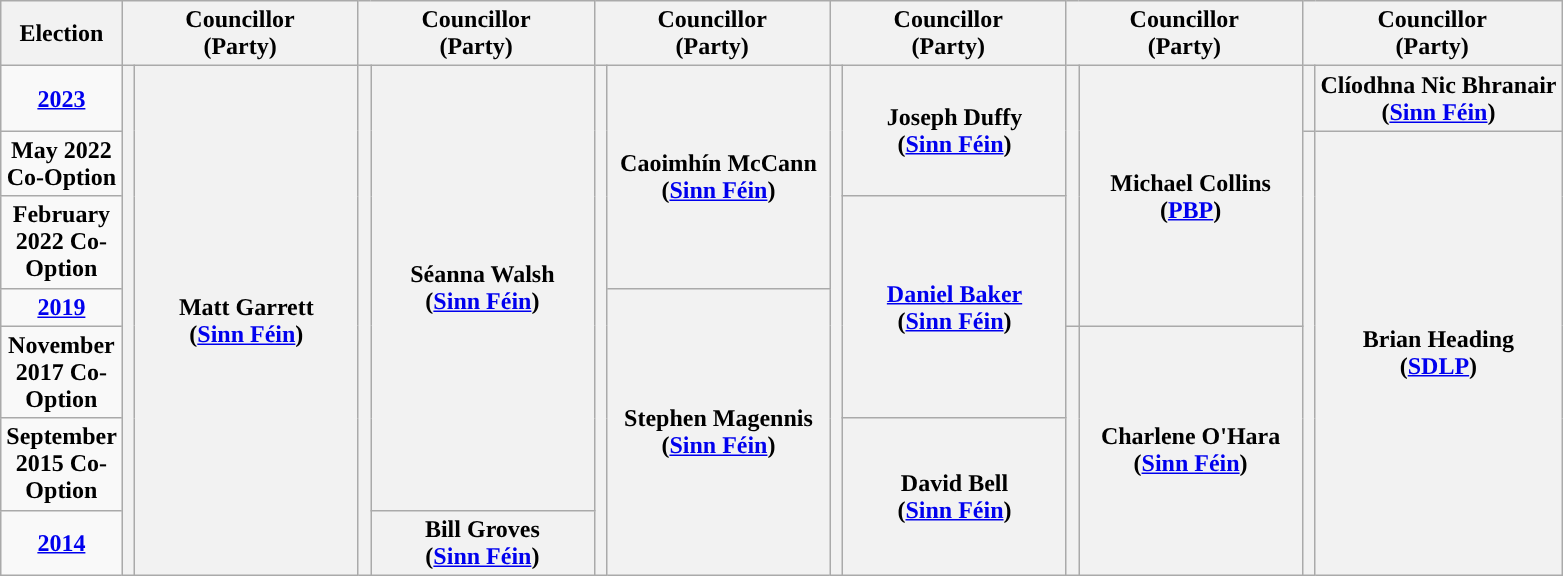<table class="wikitable" style="text-align:center">
<tr>
<th scope="col" width="50">Election</th>
<th scope="col" width="150" colspan = "2">Councillor<br> (Party)</th>
<th scope="col" width="150" colspan = "2">Councillor<br> (Party)</th>
<th scope="col" width="150" colspan = "2">Councillor<br> (Party)</th>
<th scope="col" width="150" colspan = "2">Councillor<br> (Party)</th>
<th scope="col" width="150" colspan = "2">Councillor<br> (Party)</th>
<th scope="col" width="150" colspan = "2">Councillor<br> (Party)</th>
</tr>
<tr>
<td><strong><a href='#'>2023</a></strong></td>
<th rowspan="7" width="1" style="background-color: "></th>
<th rowspan="7">Matt Garrett <br> (<a href='#'>Sinn Féin</a>)</th>
<th rowspan="7" width="1" style="background-color: "></th>
<th rowspan="6">Séanna Walsh <br> (<a href='#'>Sinn Féin</a>)</th>
<th rowspan="7" width="1" style="background-color: "></th>
<th rowspan="3">Caoimhín McCann <br> (<a href='#'>Sinn Féin</a>)</th>
<th rowspan="7" width="1" style="background-color: "></th>
<th rowspan="2">Joseph Duffy <br> (<a href='#'>Sinn Féin</a>)</th>
<th rowspan="4" width="1" style="background-color: "></th>
<th rowspan="4">Michael Collins <br> (<a href='#'>PBP</a>)</th>
<th rowspan="1" width="1" style="background-color: "></th>
<th rowspan="1">Clíodhna Nic Bhranair <br> (<a href='#'>Sinn Féin</a>)</th>
</tr>
<tr>
<td><strong>May 2022 Co-Option</strong></td>
<th rowspan="6" width="1" style="background-color: "></th>
<th rowspan="6">Brian Heading <br> (<a href='#'>SDLP</a>)</th>
</tr>
<tr>
<td><strong>February 2022 Co-Option</strong></td>
<th rowspan="3"><a href='#'>Daniel Baker</a> <br> (<a href='#'>Sinn Féin</a>)</th>
</tr>
<tr>
<td><strong><a href='#'>2019</a></strong></td>
<th rowspan="4">Stephen Magennis <br> (<a href='#'>Sinn Féin</a>)</th>
</tr>
<tr>
<td><strong>November 2017 Co-Option</strong></td>
<th rowspan="3" width="1" style="background-color: "></th>
<th rowspan = "3">Charlene O'Hara <br> (<a href='#'>Sinn Féin</a>)</th>
</tr>
<tr>
<td><strong>September 2015 Co-Option</strong></td>
<th rowspan = "2">David Bell <br> (<a href='#'>Sinn Féin</a>)</th>
</tr>
<tr>
<td><strong><a href='#'>2014</a></strong></td>
<th rowspan = "2">Bill Groves <br> (<a href='#'>Sinn Féin</a>)</th>
</tr>
</table>
